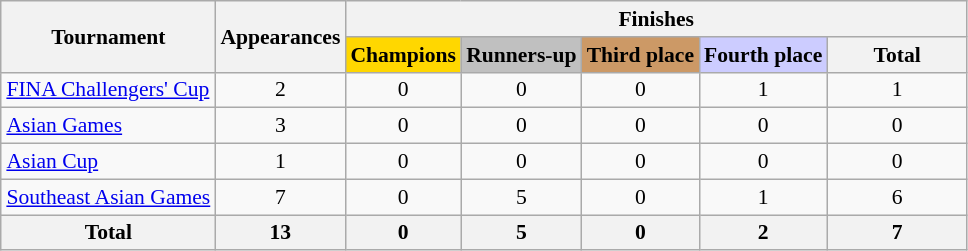<table class="wikitable" style="text-align: center; font-size: 90%; margin-left: 1em;">
<tr>
<th rowspan="2">Tournament</th>
<th rowspan="2">Appearances</th>
<th colspan="5">Finishes</th>
</tr>
<tr>
<th style="background-color: gold;">Champions</th>
<th style="background-color: silver;">Runners-up</th>
<th style="background-color: #cc9966;">Third place</th>
<th style="background-color: #ccccff;">Fourth place</th>
<th style="width: 6em;">Total</th>
</tr>
<tr>
<td style="text-align:left;"><a href='#'>FINA Challengers' Cup</a></td>
<td>2</td>
<td>0</td>
<td>0</td>
<td>0</td>
<td>1</td>
<td>1</td>
</tr>
<tr>
<td style="text-align:left;"><a href='#'>Asian Games</a></td>
<td>3</td>
<td>0</td>
<td>0</td>
<td>0</td>
<td>0</td>
<td>0</td>
</tr>
<tr>
<td style="text-align:left;"><a href='#'>Asian Cup</a></td>
<td>1</td>
<td>0</td>
<td>0</td>
<td>0</td>
<td>0</td>
<td>0</td>
</tr>
<tr>
<td style="text-align:left;"><a href='#'>Southeast Asian Games</a></td>
<td>7</td>
<td>0</td>
<td>5</td>
<td>0</td>
<td>1</td>
<td>6</td>
</tr>
<tr>
<th>Total</th>
<th>13</th>
<th>0</th>
<th>5</th>
<th>0</th>
<th>2</th>
<th>7</th>
</tr>
</table>
